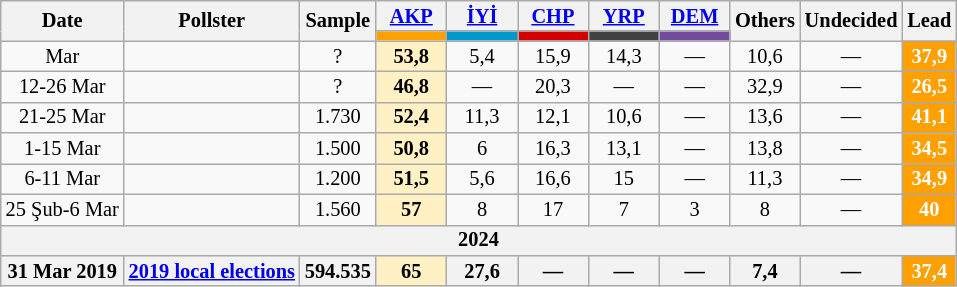<table class="wikitable mw-collapsible" style="text-align:center; font-size:85%; line-height:14px;">
<tr>
<th rowspan="2">Date</th>
<th rowspan="2">Pollster</th>
<th rowspan="2">Sample</th>
<th style="width:3em;"><a href='#'>AKP</a></th>
<th style="width:3em;"><a href='#'>İYİ</a></th>
<th style="width:3em;"><a href='#'>CHP</a></th>
<th style="width:3em;"><a href='#'>YRP</a></th>
<th style="width:3em;"><a href='#'>DEM</a></th>
<th rowspan="2">Others</th>
<th rowspan="2" style="width:3em;">Undecided</th>
<th rowspan="2">Lead</th>
</tr>
<tr>
<th style="background:#fda000;"></th>
<th style="background:#0099cc;"></th>
<th style="background:#d40000;"></th>
<th style="background:#414042;"></th>
<th style="background:#734B9C;"></th>
</tr>
<tr>
<td>Mar</td>
<td></td>
<td>?</td>
<td style="background:#FFF1C4"><strong>53,8</strong></td>
<td>5,4</td>
<td>15,9</td>
<td>14,3</td>
<td>—</td>
<td>10,6</td>
<td>—</td>
<th style="background:#fda000; color:white;">37,9</th>
</tr>
<tr>
<td>12-26 Mar</td>
<td></td>
<td>?</td>
<td style="background:#FFF1C4"><strong>46,8</strong></td>
<td>—</td>
<td>20,3</td>
<td>—</td>
<td>—</td>
<td>32,9</td>
<td>—</td>
<th style="background:#fda000; color:white;">26,5</th>
</tr>
<tr>
<td>21-25 Mar</td>
<td></td>
<td>1.730</td>
<td style="background:#FFF1C4"><strong>52,4</strong></td>
<td>11,3</td>
<td>12,1</td>
<td>10,6</td>
<td>—</td>
<td>13,6</td>
<td>—</td>
<th style="background:#fda000; color:white;">41,1</th>
</tr>
<tr>
<td>1-15 Mar</td>
<td></td>
<td>1.500</td>
<td style="background:#FFF1C4"><strong>50,8</strong></td>
<td>6</td>
<td>16,3</td>
<td>13,1</td>
<td>—</td>
<td>13,8</td>
<td>—</td>
<th style="background:#fda000; color:white;">34,5</th>
</tr>
<tr>
<td>6-11 Mar</td>
<td></td>
<td>1.200</td>
<td style="background:#FFF1C4"><strong>51,5</strong></td>
<td>5,6</td>
<td>16,6</td>
<td>15</td>
<td>—</td>
<td>11,3</td>
<td>—</td>
<th style="background:#fda000; color:white;">34,9</th>
</tr>
<tr>
<td>25 Şub-6 Mar</td>
<td></td>
<td>1.560</td>
<td style="background:#FFF1C4"><strong>57</strong></td>
<td>8</td>
<td>17</td>
<td>7</td>
<td>3</td>
<td>8</td>
<td>—</td>
<th style="background:#fda000; color:white;">40</th>
</tr>
<tr>
<th colspan="11">2024</th>
</tr>
<tr>
<th>31 Mar 2019</th>
<th><a href='#'>2019 local elections</a></th>
<th><strong>594.535</strong></th>
<td style="background:#FFF1C4"><strong>65</strong></td>
<th>27,6</th>
<th>—</th>
<th>—</th>
<th>—</th>
<th>7,4</th>
<th>—</th>
<th style="background:#fda000; color:white;">37,4</th>
</tr>
</table>
